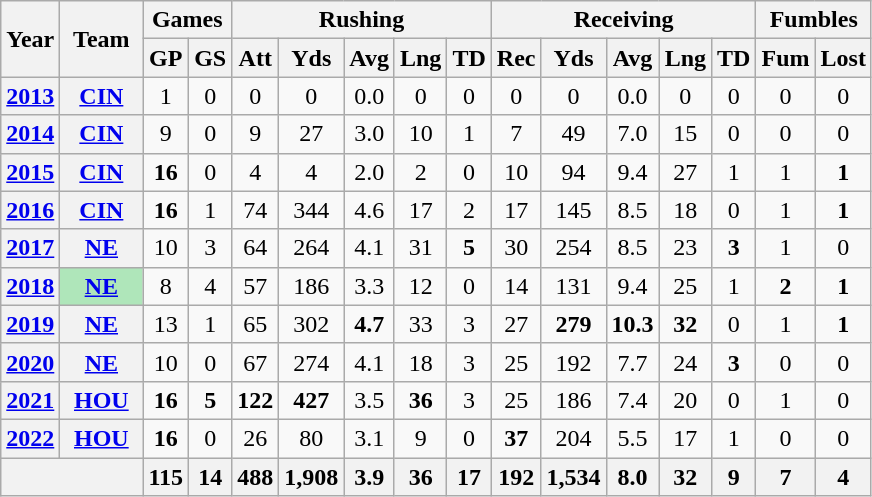<table class="wikitable" style="text-align:center">
<tr>
<th rowspan="2">Year</th>
<th rowspan="2">Team</th>
<th colspan="2">Games</th>
<th colspan="5">Rushing</th>
<th colspan="5">Receiving</th>
<th colspan="2">Fumbles</th>
</tr>
<tr>
<th>GP</th>
<th>GS</th>
<th>Att</th>
<th>Yds</th>
<th>Avg</th>
<th>Lng</th>
<th>TD</th>
<th>Rec</th>
<th>Yds</th>
<th>Avg</th>
<th>Lng</th>
<th>TD</th>
<th>Fum</th>
<th>Lost</th>
</tr>
<tr>
<th><a href='#'>2013</a></th>
<th><a href='#'>CIN</a></th>
<td>1</td>
<td>0</td>
<td>0</td>
<td>0</td>
<td>0.0</td>
<td>0</td>
<td>0</td>
<td>0</td>
<td>0</td>
<td>0.0</td>
<td>0</td>
<td>0</td>
<td>0</td>
<td>0</td>
</tr>
<tr>
<th><a href='#'>2014</a></th>
<th><a href='#'>CIN</a></th>
<td>9</td>
<td>0</td>
<td>9</td>
<td>27</td>
<td>3.0</td>
<td>10</td>
<td>1</td>
<td>7</td>
<td>49</td>
<td>7.0</td>
<td>15</td>
<td>0</td>
<td>0</td>
<td>0</td>
</tr>
<tr>
<th><a href='#'>2015</a></th>
<th><a href='#'>CIN</a></th>
<td><strong>16</strong></td>
<td>0</td>
<td>4</td>
<td>4</td>
<td>2.0</td>
<td>2</td>
<td>0</td>
<td>10</td>
<td>94</td>
<td>9.4</td>
<td>27</td>
<td>1</td>
<td>1</td>
<td><strong>1</strong></td>
</tr>
<tr>
<th><a href='#'>2016</a></th>
<th><a href='#'>CIN</a></th>
<td><strong>16</strong></td>
<td>1</td>
<td>74</td>
<td>344</td>
<td>4.6</td>
<td>17</td>
<td>2</td>
<td>17</td>
<td>145</td>
<td>8.5</td>
<td>18</td>
<td>0</td>
<td>1</td>
<td><strong>1</strong></td>
</tr>
<tr>
<th><a href='#'>2017</a></th>
<th><a href='#'>NE</a></th>
<td>10</td>
<td>3</td>
<td>64</td>
<td>264</td>
<td>4.1</td>
<td>31</td>
<td><strong>5</strong></td>
<td>30</td>
<td>254</td>
<td>8.5</td>
<td>23</td>
<td><strong>3</strong></td>
<td>1</td>
<td>0</td>
</tr>
<tr>
<th><a href='#'>2018</a></th>
<th style="background:#afe6ba; width:3em;"><a href='#'>NE</a></th>
<td>8</td>
<td>4</td>
<td>57</td>
<td>186</td>
<td>3.3</td>
<td>12</td>
<td>0</td>
<td>14</td>
<td>131</td>
<td>9.4</td>
<td>25</td>
<td>1</td>
<td><strong>2</strong></td>
<td><strong>1</strong></td>
</tr>
<tr>
<th><a href='#'>2019</a></th>
<th><a href='#'>NE</a></th>
<td>13</td>
<td>1</td>
<td>65</td>
<td>302</td>
<td><strong>4.7</strong></td>
<td>33</td>
<td>3</td>
<td>27</td>
<td><strong>279</strong></td>
<td><strong>10.3</strong></td>
<td><strong>32</strong></td>
<td>0</td>
<td>1</td>
<td><strong>1</strong></td>
</tr>
<tr>
<th><a href='#'>2020</a></th>
<th><a href='#'>NE</a></th>
<td>10</td>
<td>0</td>
<td>67</td>
<td>274</td>
<td>4.1</td>
<td>18</td>
<td>3</td>
<td>25</td>
<td>192</td>
<td>7.7</td>
<td>24</td>
<td><strong>3</strong></td>
<td>0</td>
<td>0</td>
</tr>
<tr>
<th><a href='#'>2021</a></th>
<th><a href='#'>HOU</a></th>
<td><strong>16</strong></td>
<td><strong>5</strong></td>
<td><strong>122</strong></td>
<td><strong>427</strong></td>
<td>3.5</td>
<td><strong>36</strong></td>
<td>3</td>
<td>25</td>
<td>186</td>
<td>7.4</td>
<td>20</td>
<td>0</td>
<td>1</td>
<td>0</td>
</tr>
<tr>
<th><a href='#'>2022</a></th>
<th><a href='#'>HOU</a></th>
<td><strong>16</strong></td>
<td>0</td>
<td>26</td>
<td>80</td>
<td>3.1</td>
<td>9</td>
<td>0</td>
<td><strong>37</strong></td>
<td>204</td>
<td>5.5</td>
<td>17</td>
<td>1</td>
<td>0</td>
<td>0</td>
</tr>
<tr>
<th colspan="2"></th>
<th>115</th>
<th>14</th>
<th>488</th>
<th>1,908</th>
<th>3.9</th>
<th>36</th>
<th>17</th>
<th>192</th>
<th>1,534</th>
<th>8.0</th>
<th>32</th>
<th>9</th>
<th>7</th>
<th>4</th>
</tr>
</table>
